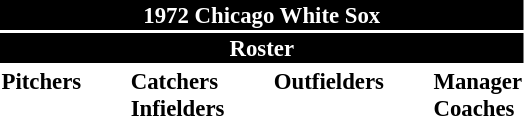<table class="toccolours" style="font-size: 95%;">
<tr>
<th colspan="10" style="background-color: black; color: white; text-align: center;">1972 Chicago White Sox</th>
</tr>
<tr>
<td colspan="10" style="background-color: black; color: white; text-align: center;"><strong>Roster</strong></td>
</tr>
<tr>
<td valign="top"><strong>Pitchers</strong><br>















</td>
<td width="25px"></td>
<td valign="top"><strong>Catchers</strong><br>


<strong>Infielders</strong>










</td>
<td width="25px"></td>
<td valign="top"><strong>Outfielders</strong><br>







</td>
<td width="25px"></td>
<td valign="top"><strong>Manager</strong><br>
<strong>Coaches</strong>



</td>
</tr>
</table>
